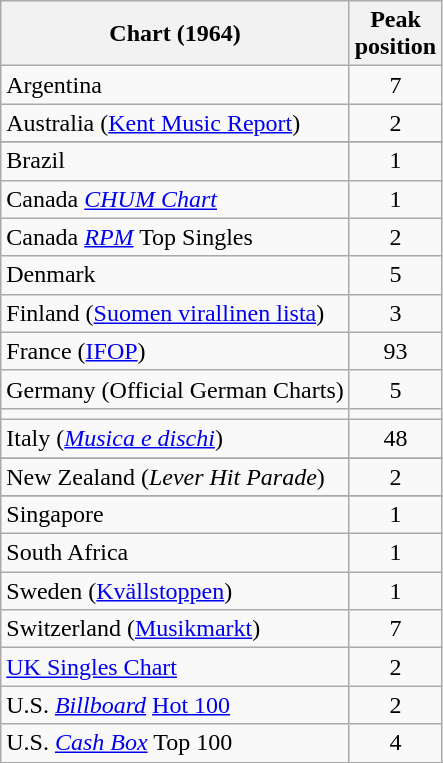<table class="wikitable sortable">
<tr>
<th>Chart (1964)</th>
<th>Peak<br>position</th>
</tr>
<tr>
<td>Argentina</td>
<td align="center">7</td>
</tr>
<tr>
<td>Australia (<a href='#'>Kent Music Report</a>)</td>
<td style="text-align:center;">2</td>
</tr>
<tr>
</tr>
<tr>
</tr>
<tr>
<td>Brazil</td>
<td align="center">1</td>
</tr>
<tr>
<td>Canada <em><a href='#'>CHUM Chart</a></em></td>
<td style="text-align:center;">1</td>
</tr>
<tr>
<td>Canada <em><a href='#'>RPM</a></em> Top Singles</td>
<td style="text-align:center;">2</td>
</tr>
<tr>
<td>Denmark</td>
<td style="text-align:center;">5</td>
</tr>
<tr>
<td>Finland (<a href='#'>Suomen virallinen lista</a>)</td>
<td style="text-align:center;">3</td>
</tr>
<tr>
<td>France (<a href='#'>IFOP</a>)</td>
<td style="text-align:center;">93</td>
</tr>
<tr>
<td>Germany (Official German Charts)</td>
<td style="text-align:center;">5</td>
</tr>
<tr>
<td></td>
</tr>
<tr>
<td>Italy (<em><a href='#'>Musica e dischi</a></em>)</td>
<td align="center">48</td>
</tr>
<tr>
</tr>
<tr>
<td>New Zealand (<em>Lever Hit Parade</em>)</td>
<td style="text-align:center;">2</td>
</tr>
<tr>
</tr>
<tr>
<td>Singapore</td>
<td style="text-align:center;">1</td>
</tr>
<tr>
<td>South Africa</td>
<td style="text-align:center;">1</td>
</tr>
<tr>
<td>Sweden (<a href='#'>Kvällstoppen</a>)</td>
<td style="text-align:center;">1</td>
</tr>
<tr>
<td>Switzerland (<a href='#'>Musikmarkt</a>)</td>
<td style="text-align:center;">7</td>
</tr>
<tr>
<td><a href='#'>UK Singles Chart</a></td>
<td style="text-align:center;">2</td>
</tr>
<tr>
<td>U.S. <em><a href='#'>Billboard</a></em> <a href='#'>Hot 100</a></td>
<td style="text-align:center;">2</td>
</tr>
<tr>
<td>U.S. <a href='#'><em>Cash Box</em></a> Top 100</td>
<td align="center">4</td>
</tr>
<tr>
</tr>
<tr>
</tr>
</table>
